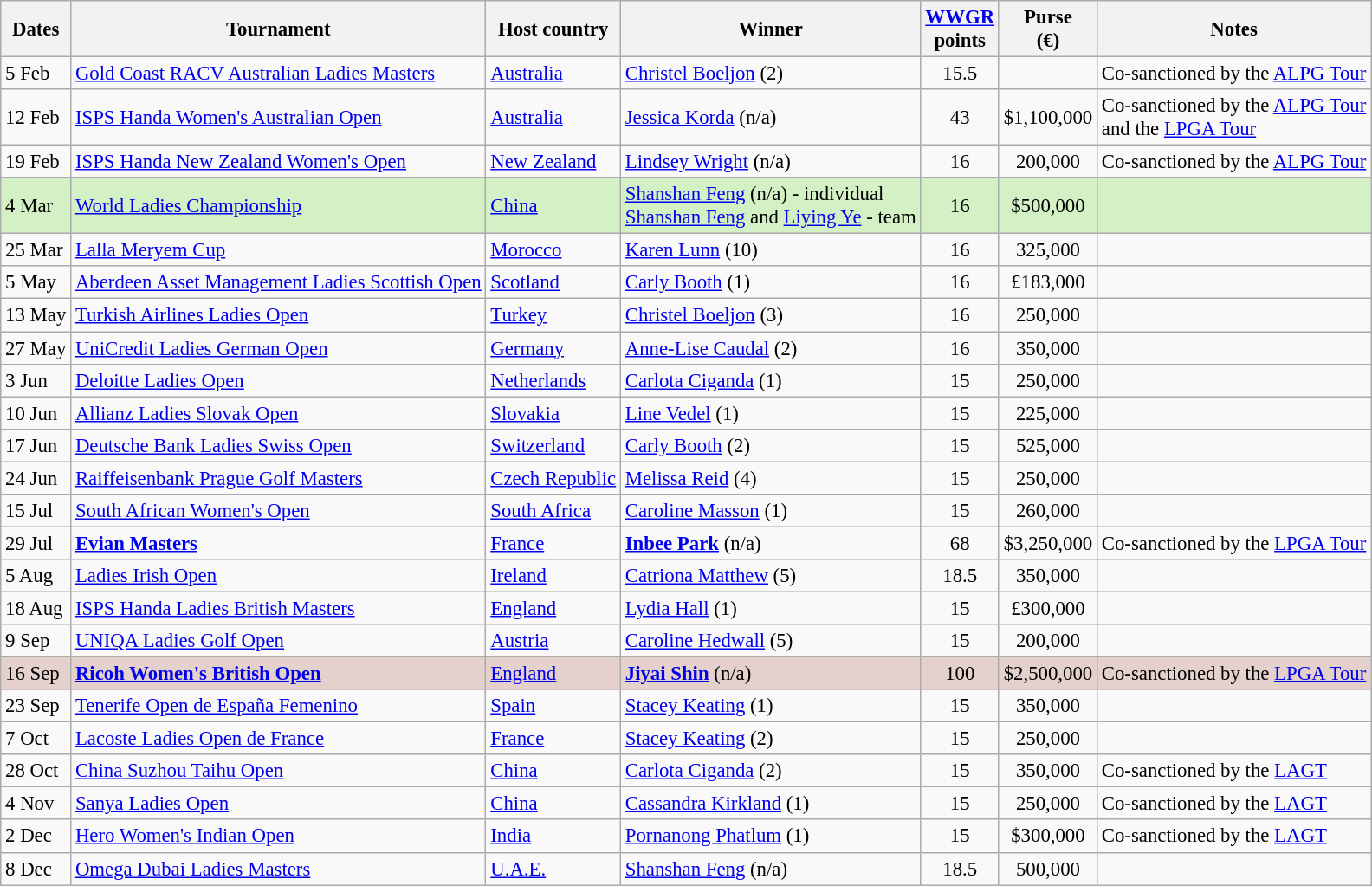<table class="wikitable sortable" style="font-size:95%">
<tr>
<th>Dates</th>
<th>Tournament</th>
<th>Host country</th>
<th>Winner</th>
<th><a href='#'>WWGR</a><br>points</th>
<th>Purse<br>(€)</th>
<th>Notes</th>
</tr>
<tr>
<td>5 Feb</td>
<td><a href='#'>Gold Coast RACV Australian Ladies Masters</a></td>
<td><a href='#'>Australia</a></td>
<td> <a href='#'>Christel Boeljon</a> (2)</td>
<td align=center>15.5</td>
<td align=center></td>
<td>Co-sanctioned by the <a href='#'>ALPG Tour</a></td>
</tr>
<tr>
<td>12 Feb</td>
<td><a href='#'>ISPS Handa Women's Australian Open</a></td>
<td><a href='#'>Australia</a></td>
<td> <a href='#'>Jessica Korda</a> (n/a)</td>
<td align=center>43</td>
<td align=center>$1,100,000</td>
<td>Co-sanctioned by the <a href='#'>ALPG Tour</a> <br> and the <a href='#'>LPGA Tour</a></td>
</tr>
<tr>
<td>19 Feb</td>
<td><a href='#'>ISPS Handa New Zealand Women's Open</a></td>
<td><a href='#'>New Zealand</a></td>
<td> <a href='#'>Lindsey Wright</a> (n/a)</td>
<td align=center>16</td>
<td align=center>200,000</td>
<td>Co-sanctioned by the <a href='#'>ALPG Tour</a></td>
</tr>
<tr style="background:#D4F1C5;">
<td>4 Mar</td>
<td><a href='#'>World Ladies Championship</a></td>
<td><a href='#'>China</a></td>
<td> <a href='#'>Shanshan Feng</a> (n/a) - individual<br> <a href='#'>Shanshan Feng</a> and <a href='#'>Liying Ye</a> - team</td>
<td align=center>16</td>
<td align=center>$500,000</td>
<td></td>
</tr>
<tr>
<td>25 Mar</td>
<td><a href='#'>Lalla Meryem Cup</a></td>
<td><a href='#'>Morocco</a></td>
<td> <a href='#'>Karen Lunn</a> (10)</td>
<td align=center>16</td>
<td align=center>325,000</td>
<td></td>
</tr>
<tr>
<td>5 May</td>
<td><a href='#'>Aberdeen Asset Management Ladies Scottish Open</a></td>
<td><a href='#'>Scotland</a></td>
<td> <a href='#'>Carly Booth</a> (1)</td>
<td align=center>16</td>
<td align=center>£183,000</td>
<td></td>
</tr>
<tr>
<td>13 May</td>
<td><a href='#'>Turkish Airlines Ladies Open</a></td>
<td><a href='#'>Turkey</a></td>
<td> <a href='#'>Christel Boeljon</a> (3)</td>
<td align=center>16</td>
<td align=center>250,000</td>
<td></td>
</tr>
<tr>
<td>27 May</td>
<td><a href='#'>UniCredit Ladies German Open</a></td>
<td><a href='#'>Germany</a></td>
<td> <a href='#'>Anne-Lise Caudal</a> (2)</td>
<td align=center>16</td>
<td align=center>350,000</td>
<td></td>
</tr>
<tr>
<td>3 Jun</td>
<td><a href='#'>Deloitte Ladies Open</a></td>
<td><a href='#'>Netherlands</a></td>
<td> <a href='#'>Carlota Ciganda</a> (1)</td>
<td align=center>15</td>
<td align=center>250,000</td>
<td></td>
</tr>
<tr>
<td>10 Jun</td>
<td><a href='#'>Allianz Ladies Slovak Open</a></td>
<td><a href='#'>Slovakia</a></td>
<td> <a href='#'>Line Vedel</a> (1)</td>
<td align=center>15</td>
<td align=center>225,000</td>
<td></td>
</tr>
<tr>
<td>17 Jun</td>
<td><a href='#'>Deutsche Bank Ladies Swiss Open</a></td>
<td><a href='#'>Switzerland</a></td>
<td> <a href='#'>Carly Booth</a> (2)</td>
<td align=center>15</td>
<td align=center>525,000</td>
<td></td>
</tr>
<tr>
<td>24 Jun</td>
<td><a href='#'>Raiffeisenbank Prague Golf Masters</a></td>
<td><a href='#'>Czech Republic</a></td>
<td> <a href='#'>Melissa Reid</a> (4)</td>
<td align=center>15</td>
<td align=center>250,000</td>
<td></td>
</tr>
<tr>
<td>15 Jul</td>
<td><a href='#'>South African Women's Open</a></td>
<td><a href='#'>South Africa</a></td>
<td> <a href='#'>Caroline Masson</a> (1)</td>
<td align=center>15</td>
<td align=center>260,000</td>
<td></td>
</tr>
<tr>
<td>29 Jul</td>
<td><strong><a href='#'>Evian Masters</a></strong></td>
<td><a href='#'>France</a></td>
<td> <strong><a href='#'>Inbee Park</a></strong> (n/a)</td>
<td align=center>68</td>
<td align=center>$3,250,000</td>
<td>Co-sanctioned by the <a href='#'>LPGA Tour</a></td>
</tr>
<tr>
<td>5 Aug</td>
<td><a href='#'>Ladies Irish Open</a></td>
<td><a href='#'>Ireland</a></td>
<td> <a href='#'>Catriona Matthew</a> (5)</td>
<td align=center>18.5</td>
<td align=center>350,000</td>
<td></td>
</tr>
<tr>
<td>18 Aug</td>
<td><a href='#'>ISPS Handa Ladies British Masters</a></td>
<td><a href='#'>England</a></td>
<td> <a href='#'>Lydia Hall</a> (1)</td>
<td align=center>15</td>
<td align=center>£300,000</td>
<td></td>
</tr>
<tr>
<td>9 Sep</td>
<td><a href='#'>UNIQA Ladies Golf Open</a></td>
<td><a href='#'>Austria</a></td>
<td> <a href='#'>Caroline Hedwall</a> (5)</td>
<td align=center>15</td>
<td align=center>200,000</td>
<td></td>
</tr>
<tr style="background:#e5d1cb;">
<td>16 Sep</td>
<td><strong><a href='#'>Ricoh Women's British Open</a></strong></td>
<td><a href='#'>England</a></td>
<td> <strong><a href='#'>Jiyai Shin</a></strong> (n/a)</td>
<td align=center>100</td>
<td align=center>$2,500,000</td>
<td>Co-sanctioned by the <a href='#'>LPGA Tour</a></td>
</tr>
<tr>
<td>23 Sep</td>
<td><a href='#'>Tenerife Open de España Femenino</a></td>
<td><a href='#'>Spain</a></td>
<td> <a href='#'>Stacey Keating</a> (1)</td>
<td align=center>15</td>
<td align=center>350,000</td>
<td></td>
</tr>
<tr>
<td>7 Oct</td>
<td><a href='#'>Lacoste Ladies Open de France</a></td>
<td><a href='#'>France</a></td>
<td> <a href='#'>Stacey Keating</a> (2)</td>
<td align=center>15</td>
<td align=center>250,000</td>
<td></td>
</tr>
<tr>
<td>28 Oct</td>
<td><a href='#'>China Suzhou Taihu Open</a></td>
<td><a href='#'>China</a></td>
<td> <a href='#'>Carlota Ciganda</a> (2)</td>
<td align=center>15</td>
<td align=center>350,000</td>
<td>Co-sanctioned by the <a href='#'>LAGT</a></td>
</tr>
<tr>
<td>4 Nov</td>
<td><a href='#'>Sanya Ladies Open</a></td>
<td><a href='#'>China</a></td>
<td> <a href='#'>Cassandra Kirkland</a> (1)</td>
<td align=center>15</td>
<td align=center>250,000</td>
<td>Co-sanctioned by the <a href='#'>LAGT</a></td>
</tr>
<tr>
<td>2 Dec</td>
<td><a href='#'>Hero Women's Indian Open</a></td>
<td><a href='#'>India</a></td>
<td> <a href='#'>Pornanong Phatlum</a> (1)</td>
<td align=center>15</td>
<td align=center>$300,000</td>
<td>Co-sanctioned by the <a href='#'>LAGT</a></td>
</tr>
<tr>
<td>8 Dec</td>
<td><a href='#'>Omega Dubai Ladies Masters</a></td>
<td><a href='#'>U.A.E.</a></td>
<td> <a href='#'>Shanshan Feng</a> (n/a)</td>
<td align=center>18.5</td>
<td align=center>500,000</td>
<td></td>
</tr>
</table>
